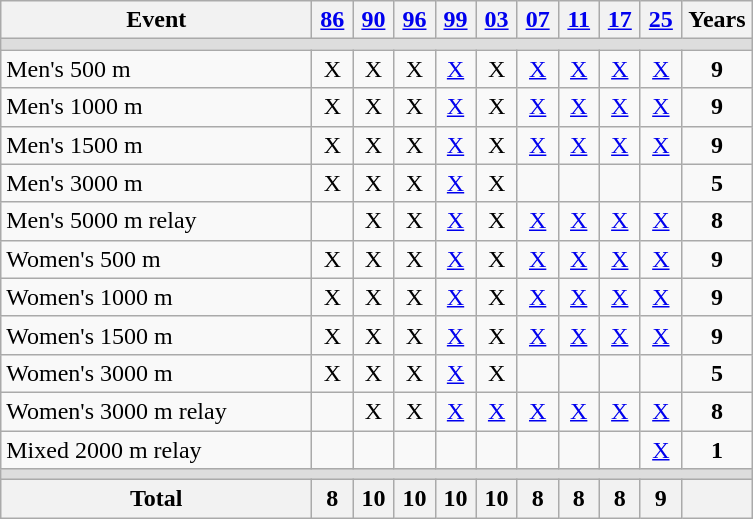<table class="wikitable" style="text-align:center">
<tr>
<th width=200>Event</th>
<th width=20><a href='#'>86</a></th>
<th width=20><a href='#'>90</a></th>
<th width=20><a href='#'>96</a></th>
<th width=20><a href='#'>99</a></th>
<th width=20><a href='#'>03</a></th>
<th width=20><a href='#'>07</a></th>
<th width=20><a href='#'>11</a></th>
<th width=20><a href='#'>17</a></th>
<th width=20><a href='#'>25</a></th>
<th width=40>Years</th>
</tr>
<tr bgcolor=#DDDDDD>
<td colspan=11></td>
</tr>
<tr>
<td align=left>Men's 500 m</td>
<td>X</td>
<td>X</td>
<td>X</td>
<td><a href='#'>X</a></td>
<td>X</td>
<td><a href='#'>X</a></td>
<td><a href='#'>X</a></td>
<td><a href='#'>X</a></td>
<td><a href='#'>X</a></td>
<td><strong>9</strong></td>
</tr>
<tr>
<td align=left>Men's 1000 m</td>
<td>X</td>
<td>X</td>
<td>X</td>
<td><a href='#'>X</a></td>
<td>X</td>
<td><a href='#'>X</a></td>
<td><a href='#'>X</a></td>
<td><a href='#'>X</a></td>
<td><a href='#'>X</a></td>
<td><strong>9</strong></td>
</tr>
<tr>
<td align=left>Men's 1500 m</td>
<td>X</td>
<td>X</td>
<td>X</td>
<td><a href='#'>X</a></td>
<td>X</td>
<td><a href='#'>X</a></td>
<td><a href='#'>X</a></td>
<td><a href='#'>X</a></td>
<td><a href='#'>X</a></td>
<td><strong>9</strong></td>
</tr>
<tr>
<td align=left>Men's 3000 m</td>
<td>X</td>
<td>X</td>
<td>X</td>
<td><a href='#'>X</a></td>
<td>X</td>
<td></td>
<td></td>
<td></td>
<td></td>
<td><strong>5</strong></td>
</tr>
<tr>
<td align=left>Men's 5000 m relay</td>
<td></td>
<td>X</td>
<td>X</td>
<td><a href='#'>X</a></td>
<td>X</td>
<td><a href='#'>X</a></td>
<td><a href='#'>X</a></td>
<td><a href='#'>X</a></td>
<td><a href='#'>X</a></td>
<td><strong>8</strong></td>
</tr>
<tr>
<td align=left>Women's 500 m</td>
<td>X</td>
<td>X</td>
<td>X</td>
<td><a href='#'>X</a></td>
<td>X</td>
<td><a href='#'>X</a></td>
<td><a href='#'>X</a></td>
<td><a href='#'>X</a></td>
<td><a href='#'>X</a></td>
<td><strong>9</strong></td>
</tr>
<tr>
<td align=left>Women's 1000 m</td>
<td>X</td>
<td>X</td>
<td>X</td>
<td><a href='#'>X</a></td>
<td>X</td>
<td><a href='#'>X</a></td>
<td><a href='#'>X</a></td>
<td><a href='#'>X</a></td>
<td><a href='#'>X</a></td>
<td><strong>9</strong></td>
</tr>
<tr>
<td align=left>Women's 1500 m</td>
<td>X</td>
<td>X</td>
<td>X</td>
<td><a href='#'>X</a></td>
<td>X</td>
<td><a href='#'>X</a></td>
<td><a href='#'>X</a></td>
<td><a href='#'>X</a></td>
<td><a href='#'>X</a></td>
<td><strong>9</strong></td>
</tr>
<tr>
<td align=left>Women's 3000 m</td>
<td>X</td>
<td>X</td>
<td>X</td>
<td><a href='#'>X</a></td>
<td>X</td>
<td></td>
<td></td>
<td></td>
<td></td>
<td><strong>5</strong></td>
</tr>
<tr>
<td align=left>Women's 3000 m relay</td>
<td></td>
<td>X</td>
<td>X</td>
<td><a href='#'>X</a></td>
<td><a href='#'>X</a></td>
<td><a href='#'>X</a></td>
<td><a href='#'>X</a></td>
<td><a href='#'>X</a></td>
<td><a href='#'>X</a></td>
<td><strong>8</strong></td>
</tr>
<tr>
<td align=left>Mixed 2000 m relay</td>
<td></td>
<td></td>
<td></td>
<td></td>
<td></td>
<td></td>
<td></td>
<td></td>
<td><a href='#'>X</a></td>
<td><strong>1</strong></td>
</tr>
<tr bgcolor=#DDDDDD>
<td colspan=11></td>
</tr>
<tr>
<th>Total</th>
<th>8</th>
<th>10</th>
<th>10</th>
<th>10</th>
<th>10</th>
<th>8</th>
<th>8</th>
<th>8</th>
<th>9</th>
<th></th>
</tr>
</table>
